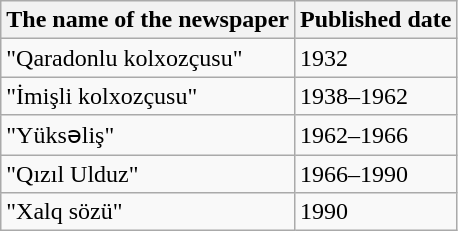<table class="wikitable">
<tr>
<th>The name of the newspaper</th>
<th>Published date</th>
</tr>
<tr>
<td>"Qaradonlu kolxozçusu"</td>
<td>1932</td>
</tr>
<tr>
<td>"İmişli kolxozçusu"</td>
<td>1938–1962</td>
</tr>
<tr>
<td>"Yüksəliş"</td>
<td>1962–1966</td>
</tr>
<tr>
<td>"Qızıl Ulduz"</td>
<td>1966–1990</td>
</tr>
<tr>
<td>"Xalq sözü"</td>
<td>1990</td>
</tr>
</table>
